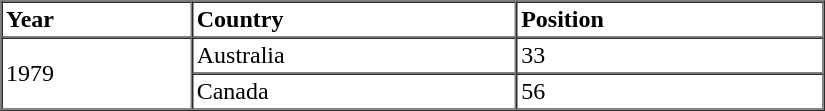<table border="1" cellspacing="0" cellpadding="2" style="width:550px;">
<tr>
<th align="left">Year</th>
<th align="left">Country</th>
<th align="left">Position</th>
</tr>
<tr>
<td align="left" rowspan="2">1979</td>
<td align="left">Australia</td>
<td align="left">33</td>
</tr>
<tr>
<td align="left">Canada</td>
<td align="left">56</td>
</tr>
</table>
